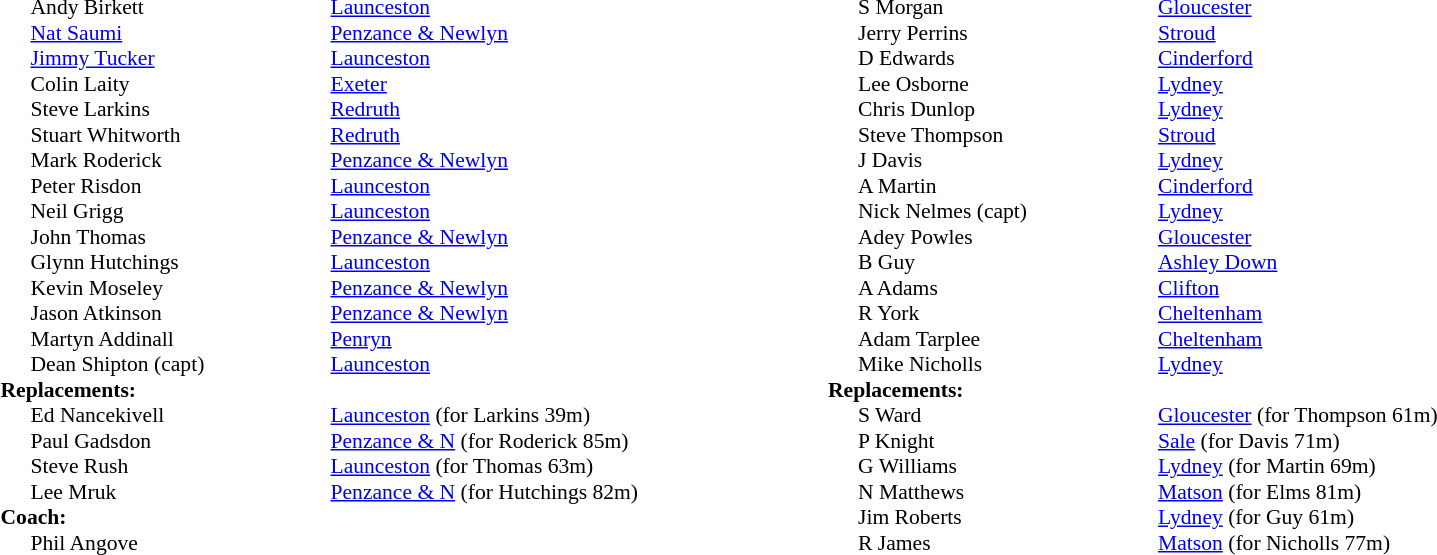<table width="80%">
<tr>
<td valign="top" width="50%"><br><table style="font-size: 90%" cellspacing="0" cellpadding="0">
<tr>
<th width="20"></th>
<th width="200"></th>
</tr>
<tr>
<td></td>
<td>Andy Birkett</td>
<td><a href='#'>Launceston</a></td>
</tr>
<tr>
<td></td>
<td><a href='#'>Nat Saumi</a></td>
<td><a href='#'>Penzance & Newlyn</a></td>
</tr>
<tr>
<td></td>
<td><a href='#'>Jimmy Tucker</a></td>
<td><a href='#'>Launceston</a></td>
</tr>
<tr>
<td></td>
<td>Colin Laity</td>
<td><a href='#'>Exeter</a></td>
</tr>
<tr>
<td></td>
<td>Steve Larkins</td>
<td><a href='#'>Redruth</a></td>
</tr>
<tr>
<td></td>
<td>Stuart Whitworth</td>
<td><a href='#'>Redruth</a></td>
</tr>
<tr>
<td></td>
<td>Mark Roderick</td>
<td><a href='#'>Penzance & Newlyn</a></td>
</tr>
<tr>
<td></td>
<td>Peter Risdon</td>
<td><a href='#'>Launceston</a></td>
</tr>
<tr>
<td></td>
<td>Neil Grigg</td>
<td><a href='#'>Launceston</a></td>
</tr>
<tr>
<td></td>
<td>John Thomas</td>
<td><a href='#'>Penzance & Newlyn</a></td>
</tr>
<tr>
<td></td>
<td>Glynn Hutchings</td>
<td><a href='#'>Launceston</a></td>
</tr>
<tr>
<td></td>
<td>Kevin Moseley</td>
<td><a href='#'>Penzance & Newlyn</a></td>
</tr>
<tr>
<td></td>
<td>Jason Atkinson</td>
<td><a href='#'>Penzance & Newlyn</a></td>
</tr>
<tr>
<td></td>
<td>Martyn Addinall</td>
<td><a href='#'>Penryn</a></td>
</tr>
<tr>
<td></td>
<td>Dean Shipton (capt)</td>
<td><a href='#'>Launceston</a></td>
</tr>
<tr>
<td colspan=3><strong>Replacements:</strong></td>
</tr>
<tr>
<td></td>
<td>Ed Nancekivell</td>
<td><a href='#'>Launceston</a> (for Larkins 39m)</td>
</tr>
<tr>
<td></td>
<td>Paul Gadsdon</td>
<td><a href='#'>Penzance & N</a> (for Roderick 85m)</td>
</tr>
<tr>
<td></td>
<td>Steve Rush</td>
<td><a href='#'>Launceston</a> (for Thomas 63m)</td>
</tr>
<tr>
<td></td>
<td>Lee Mruk</td>
<td><a href='#'>Penzance & N</a> (for Hutchings 82m)</td>
</tr>
<tr>
<td colspan=3><strong>Coach:</strong></td>
</tr>
<tr>
<td></td>
<td>Phil Angove</td>
</tr>
</table>
</td>
<td valign="top" width="50%"><br><table style="font-size: 90%" cellspacing="0" cellpadding="0" align="center">
<tr>
<th width="20"></th>
<th width="200"></th>
</tr>
<tr>
<td></td>
<td>S Morgan</td>
<td><a href='#'>Gloucester</a></td>
</tr>
<tr>
<td></td>
<td>Jerry Perrins</td>
<td><a href='#'>Stroud</a></td>
</tr>
<tr>
<td></td>
<td>D Edwards</td>
<td><a href='#'>Cinderford</a></td>
</tr>
<tr>
<td></td>
<td>Lee Osborne</td>
<td><a href='#'>Lydney</a></td>
</tr>
<tr>
<td></td>
<td>Chris Dunlop</td>
<td><a href='#'>Lydney</a></td>
</tr>
<tr>
<td></td>
<td>Steve Thompson</td>
<td><a href='#'>Stroud</a></td>
</tr>
<tr>
<td></td>
<td>J Davis</td>
<td><a href='#'>Lydney</a></td>
</tr>
<tr>
<td></td>
<td>A Martin</td>
<td><a href='#'>Cinderford</a></td>
</tr>
<tr>
<td></td>
<td>Nick Nelmes (capt)</td>
<td><a href='#'>Lydney</a></td>
</tr>
<tr>
<td></td>
<td>Adey Powles</td>
<td><a href='#'>Gloucester</a></td>
</tr>
<tr>
<td></td>
<td>B Guy</td>
<td><a href='#'>Ashley Down</a></td>
</tr>
<tr>
<td></td>
<td>A Adams</td>
<td><a href='#'>Clifton</a></td>
</tr>
<tr>
<td></td>
<td>R York</td>
<td><a href='#'>Cheltenham</a></td>
</tr>
<tr>
<td></td>
<td>Adam Tarplee</td>
<td><a href='#'>Cheltenham</a></td>
</tr>
<tr>
<td></td>
<td>Mike Nicholls</td>
<td><a href='#'>Lydney</a></td>
</tr>
<tr>
<td colspan=3><strong>Replacements:</strong></td>
</tr>
<tr>
<td></td>
<td>S Ward</td>
<td><a href='#'>Gloucester</a> (for Thompson 61m)</td>
</tr>
<tr>
<td></td>
<td>P Knight</td>
<td><a href='#'>Sale</a> (for Davis 71m)</td>
</tr>
<tr>
<td></td>
<td>G Williams</td>
<td><a href='#'>Lydney</a> (for Martin 69m)</td>
</tr>
<tr>
<td></td>
<td>N Matthews</td>
<td><a href='#'>Matson</a> (for Elms 81m)</td>
</tr>
<tr>
<td></td>
<td>Jim Roberts</td>
<td><a href='#'>Lydney</a> (for Guy 61m)</td>
</tr>
<tr>
<td></td>
<td>R James</td>
<td><a href='#'>Matson</a> (for Nicholls 77m)</td>
</tr>
</table>
</td>
</tr>
</table>
